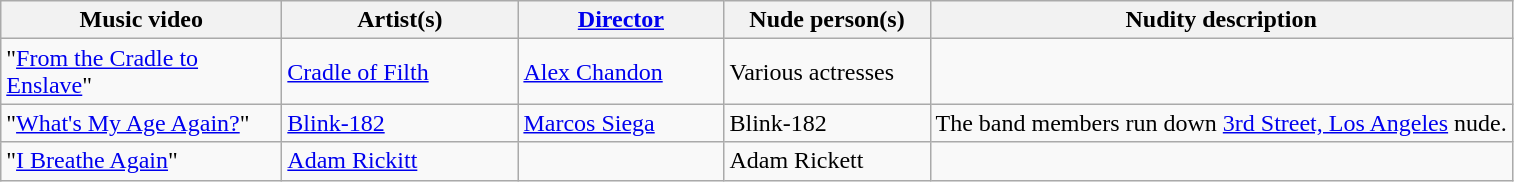<table class="wikitable">
<tr ">
<th style="width:180px;">Music video</th>
<th style="width:150px;">Artist(s)</th>
<th style="width:130px;"><a href='#'>Director</a></th>
<th style="width:130px;">Nude person(s)</th>
<th style=white-space:nowrap>Nudity description</th>
</tr>
<tr>
<td>"<a href='#'>From the Cradle to Enslave</a>"</td>
<td><a href='#'>Cradle of Filth</a></td>
<td><a href='#'>Alex Chandon</a></td>
<td>Various actresses</td>
<td></td>
</tr>
<tr>
<td>"<a href='#'>What's My Age Again?</a>"</td>
<td><a href='#'>Blink-182</a></td>
<td><a href='#'>Marcos Siega</a></td>
<td>Blink-182</td>
<td>The band members run down <a href='#'>3rd Street, Los Angeles</a> nude.</td>
</tr>
<tr>
<td>"<a href='#'>I Breathe Again</a>"</td>
<td><a href='#'>Adam Rickitt</a></td>
<td></td>
<td>Adam Rickett</td>
<td></td>
</tr>
</table>
